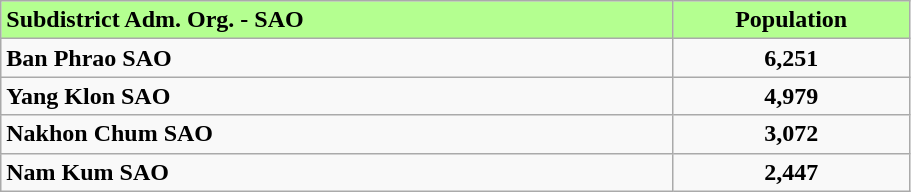<table class="wikitable" style="width:48%; display:inline-table;">
<tr>
<th scope="col" style= "width:74%; background: #b4ff90; text-align:left;"><strong>Subdistrict Adm. Org. - SAO</strong></th>
<th scope="col" style= "width:26%; background: #b4ff90; text-align:center;"><strong>Population</strong></th>
</tr>
<tr>
<td><strong>Ban Phrao SAO</strong></td>
<td style="text-align:center;"><strong>6,251</strong></td>
</tr>
<tr>
<td><strong>Yang Klon SAO</strong></td>
<td style="text-align:center;"><strong>4,979</strong></td>
</tr>
<tr>
<td><strong>Nakhon Chum SAO</strong></td>
<td style="text-align:center;"><strong>3,072</strong></td>
</tr>
<tr>
<td><strong>Nam Kum SAO</strong></td>
<td style="text-align:center;"><strong>2,447</strong></td>
</tr>
</table>
